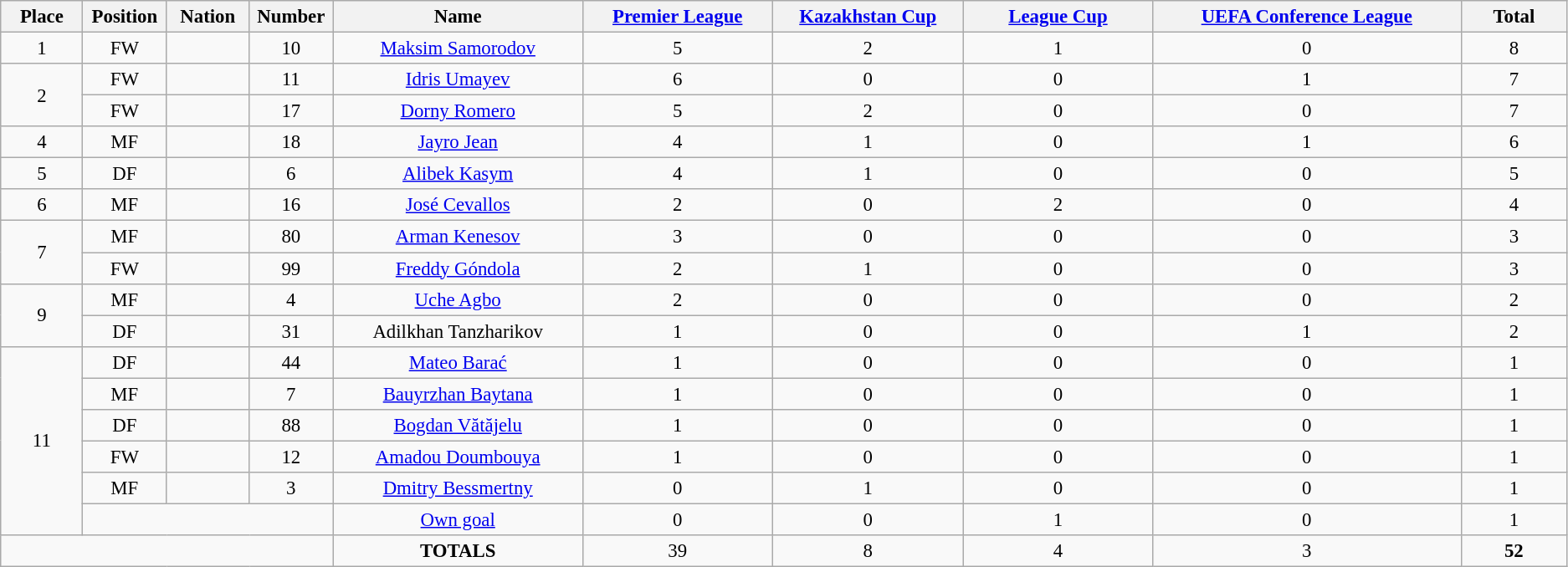<table class="wikitable" style="font-size: 95%; text-align: center;">
<tr>
<th width=60>Place</th>
<th width=60>Position</th>
<th width=60>Nation</th>
<th width=60>Number</th>
<th width=200>Name</th>
<th width=150><a href='#'>Premier League</a></th>
<th width=150><a href='#'>Kazakhstan Cup</a></th>
<th width=150><a href='#'>League Cup</a></th>
<th width=250><a href='#'>UEFA Conference League</a></th>
<th width=80>Total</th>
</tr>
<tr>
<td>1</td>
<td>FW</td>
<td></td>
<td>10</td>
<td><a href='#'>Maksim Samorodov</a></td>
<td>5</td>
<td>2</td>
<td>1</td>
<td>0</td>
<td>8</td>
</tr>
<tr>
<td rowspan="2">2</td>
<td>FW</td>
<td></td>
<td>11</td>
<td><a href='#'>Idris Umayev</a></td>
<td>6</td>
<td>0</td>
<td>0</td>
<td>1</td>
<td>7</td>
</tr>
<tr>
<td>FW</td>
<td></td>
<td>17</td>
<td><a href='#'>Dorny Romero</a></td>
<td>5</td>
<td>2</td>
<td>0</td>
<td>0</td>
<td>7</td>
</tr>
<tr>
<td>4</td>
<td>MF</td>
<td></td>
<td>18</td>
<td><a href='#'>Jayro Jean</a></td>
<td>4</td>
<td>1</td>
<td>0</td>
<td>1</td>
<td>6</td>
</tr>
<tr>
<td>5</td>
<td>DF</td>
<td></td>
<td>6</td>
<td><a href='#'>Alibek Kasym</a></td>
<td>4</td>
<td>1</td>
<td>0</td>
<td>0</td>
<td>5</td>
</tr>
<tr>
<td>6</td>
<td>MF</td>
<td></td>
<td>16</td>
<td><a href='#'>José Cevallos</a></td>
<td>2</td>
<td>0</td>
<td>2</td>
<td>0</td>
<td>4</td>
</tr>
<tr>
<td rowspan="2">7</td>
<td>MF</td>
<td></td>
<td>80</td>
<td><a href='#'>Arman Kenesov</a></td>
<td>3</td>
<td>0</td>
<td>0</td>
<td>0</td>
<td>3</td>
</tr>
<tr>
<td>FW</td>
<td></td>
<td>99</td>
<td><a href='#'>Freddy Góndola</a></td>
<td>2</td>
<td>1</td>
<td>0</td>
<td>0</td>
<td>3</td>
</tr>
<tr>
<td rowspan="2">9</td>
<td>MF</td>
<td></td>
<td>4</td>
<td><a href='#'>Uche Agbo</a></td>
<td>2</td>
<td>0</td>
<td>0</td>
<td>0</td>
<td>2</td>
</tr>
<tr>
<td>DF</td>
<td></td>
<td>31</td>
<td>Adilkhan Tanzharikov</td>
<td>1</td>
<td>0</td>
<td>0</td>
<td>1</td>
<td>2</td>
</tr>
<tr>
<td rowspan="6">11</td>
<td>DF</td>
<td></td>
<td>44</td>
<td><a href='#'>Mateo Barać</a></td>
<td>1</td>
<td>0</td>
<td>0</td>
<td>0</td>
<td>1</td>
</tr>
<tr>
<td>MF</td>
<td></td>
<td>7</td>
<td><a href='#'>Bauyrzhan Baytana</a></td>
<td>1</td>
<td>0</td>
<td>0</td>
<td>0</td>
<td>1</td>
</tr>
<tr>
<td>DF</td>
<td></td>
<td>88</td>
<td><a href='#'>Bogdan Vătăjelu</a></td>
<td>1</td>
<td>0</td>
<td>0</td>
<td>0</td>
<td>1</td>
</tr>
<tr>
<td>FW</td>
<td></td>
<td>12</td>
<td><a href='#'>Amadou Doumbouya</a></td>
<td>1</td>
<td>0</td>
<td>0</td>
<td>0</td>
<td>1</td>
</tr>
<tr>
<td>MF</td>
<td></td>
<td>3</td>
<td><a href='#'>Dmitry Bessmertny</a></td>
<td>0</td>
<td>1</td>
<td>0</td>
<td>0</td>
<td>1</td>
</tr>
<tr>
<td colspan="3"></td>
<td><a href='#'>Own goal</a></td>
<td>0</td>
<td>0</td>
<td>1</td>
<td>0</td>
<td>1</td>
</tr>
<tr>
<td colspan="4"></td>
<td><strong>TOTALS</strong></td>
<td>39</td>
<td>8</td>
<td>4</td>
<td>3</td>
<td><strong>52</strong></td>
</tr>
</table>
